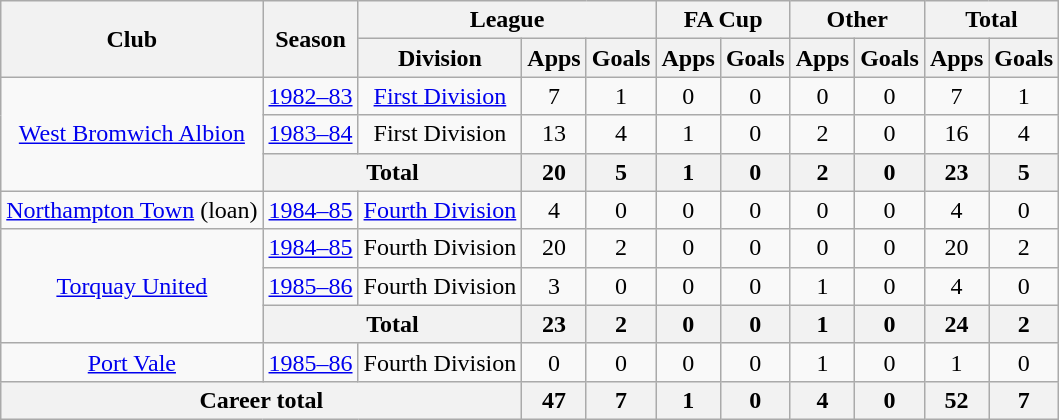<table class="wikitable" style="text-align: center;">
<tr>
<th rowspan="2">Club</th>
<th rowspan="2">Season</th>
<th colspan="3">League</th>
<th colspan="2">FA Cup</th>
<th colspan="2">Other</th>
<th colspan="2">Total</th>
</tr>
<tr>
<th>Division</th>
<th>Apps</th>
<th>Goals</th>
<th>Apps</th>
<th>Goals</th>
<th>Apps</th>
<th>Goals</th>
<th>Apps</th>
<th>Goals</th>
</tr>
<tr>
<td rowspan="3"><a href='#'>West Bromwich Albion</a></td>
<td><a href='#'>1982–83</a></td>
<td><a href='#'>First Division</a></td>
<td>7</td>
<td>1</td>
<td>0</td>
<td>0</td>
<td>0</td>
<td>0</td>
<td>7</td>
<td>1</td>
</tr>
<tr>
<td><a href='#'>1983–84</a></td>
<td>First Division</td>
<td>13</td>
<td>4</td>
<td>1</td>
<td>0</td>
<td>2</td>
<td>0</td>
<td>16</td>
<td>4</td>
</tr>
<tr>
<th colspan="2">Total</th>
<th>20</th>
<th>5</th>
<th>1</th>
<th>0</th>
<th>2</th>
<th>0</th>
<th>23</th>
<th>5</th>
</tr>
<tr>
<td><a href='#'>Northampton Town</a> (loan)</td>
<td><a href='#'>1984–85</a></td>
<td><a href='#'>Fourth Division</a></td>
<td>4</td>
<td>0</td>
<td>0</td>
<td>0</td>
<td>0</td>
<td>0</td>
<td>4</td>
<td>0</td>
</tr>
<tr>
<td rowspan="3"><a href='#'>Torquay United</a></td>
<td><a href='#'>1984–85</a></td>
<td>Fourth Division</td>
<td>20</td>
<td>2</td>
<td>0</td>
<td>0</td>
<td>0</td>
<td>0</td>
<td>20</td>
<td>2</td>
</tr>
<tr>
<td><a href='#'>1985–86</a></td>
<td>Fourth Division</td>
<td>3</td>
<td>0</td>
<td>0</td>
<td>0</td>
<td>1</td>
<td>0</td>
<td>4</td>
<td>0</td>
</tr>
<tr>
<th colspan="2">Total</th>
<th>23</th>
<th>2</th>
<th>0</th>
<th>0</th>
<th>1</th>
<th>0</th>
<th>24</th>
<th>2</th>
</tr>
<tr>
<td><a href='#'>Port Vale</a></td>
<td><a href='#'>1985–86</a></td>
<td>Fourth Division</td>
<td>0</td>
<td>0</td>
<td>0</td>
<td>0</td>
<td>1</td>
<td>0</td>
<td>1</td>
<td>0</td>
</tr>
<tr>
<th colspan="3">Career total</th>
<th>47</th>
<th>7</th>
<th>1</th>
<th>0</th>
<th>4</th>
<th>0</th>
<th>52</th>
<th>7</th>
</tr>
</table>
